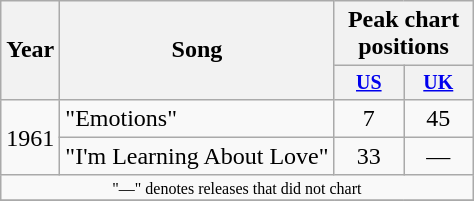<table class="wikitable" style="text-align:center;">
<tr>
<th rowspan="2">Year</th>
<th rowspan="2">Song</th>
<th colspan="2">Peak chart positions</th>
</tr>
<tr style="font-size:smaller;">
<th width="40"><a href='#'>US</a><br></th>
<th width="40"><a href='#'>UK</a><br></th>
</tr>
<tr>
<td rowspan="2">1961</td>
<td align="left">"Emotions"</td>
<td>7</td>
<td>45</td>
</tr>
<tr>
<td align="left">"I'm Learning About Love"</td>
<td>33</td>
<td>—</td>
</tr>
<tr>
<td align="center" colspan="4" style="font-size: 8pt">"—" denotes releases that did not chart</td>
</tr>
<tr>
</tr>
</table>
